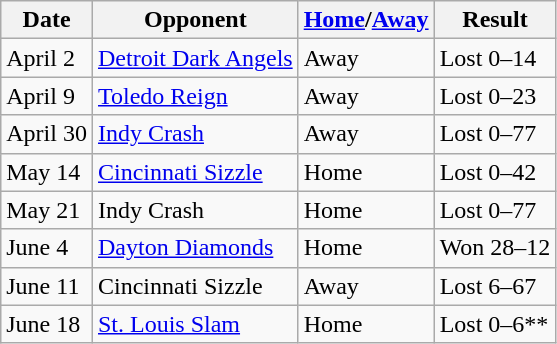<table class="wikitable">
<tr>
<th>Date</th>
<th>Opponent</th>
<th><a href='#'>Home</a>/<a href='#'>Away</a></th>
<th>Result</th>
</tr>
<tr>
<td>April 2</td>
<td><a href='#'>Detroit Dark Angels</a></td>
<td>Away</td>
<td>Lost 0–14</td>
</tr>
<tr>
<td>April 9</td>
<td><a href='#'>Toledo Reign</a></td>
<td>Away</td>
<td>Lost 0–23</td>
</tr>
<tr>
<td>April 30</td>
<td><a href='#'>Indy Crash</a></td>
<td>Away</td>
<td>Lost 0–77</td>
</tr>
<tr>
<td>May 14</td>
<td><a href='#'>Cincinnati Sizzle</a></td>
<td>Home</td>
<td>Lost 0–42</td>
</tr>
<tr>
<td>May 21</td>
<td>Indy Crash</td>
<td>Home</td>
<td>Lost 0–77</td>
</tr>
<tr>
<td>June 4</td>
<td><a href='#'>Dayton Diamonds</a></td>
<td>Home</td>
<td>Won 28–12</td>
</tr>
<tr>
<td>June 11</td>
<td>Cincinnati Sizzle</td>
<td>Away</td>
<td>Lost 6–67</td>
</tr>
<tr>
<td>June 18</td>
<td><a href='#'>St. Louis Slam</a></td>
<td>Home</td>
<td>Lost 0–6**</td>
</tr>
</table>
